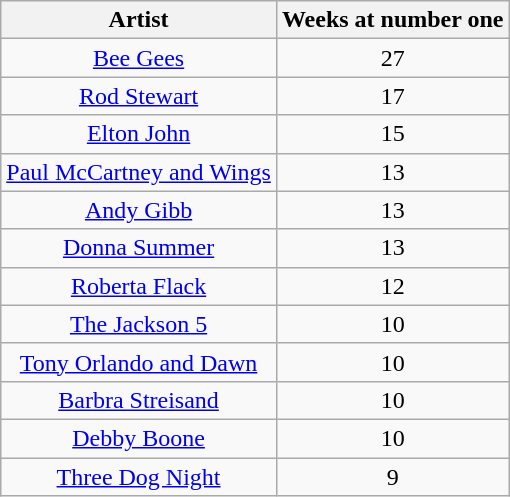<table class="wikitable sortable" border="1" style="text-align: center;">
<tr>
<th>Artist</th>
<th>Weeks at number one</th>
</tr>
<tr>
<td><a href='#'>Bee Gees</a></td>
<td>27</td>
</tr>
<tr>
<td><a href='#'>Rod Stewart</a></td>
<td>17</td>
</tr>
<tr>
<td><a href='#'>Elton John</a></td>
<td>15</td>
</tr>
<tr>
<td><a href='#'>Paul McCartney and Wings</a></td>
<td>13</td>
</tr>
<tr>
<td><a href='#'>Andy Gibb</a></td>
<td>13</td>
</tr>
<tr>
<td><a href='#'>Donna Summer</a></td>
<td>13</td>
</tr>
<tr>
<td><a href='#'>Roberta Flack</a></td>
<td>12</td>
</tr>
<tr>
<td><a href='#'>The Jackson 5</a></td>
<td>10</td>
</tr>
<tr>
<td><a href='#'>Tony Orlando and Dawn</a></td>
<td>10</td>
</tr>
<tr>
<td><a href='#'>Barbra Streisand</a></td>
<td>10</td>
</tr>
<tr>
<td><a href='#'>Debby Boone</a></td>
<td>10</td>
</tr>
<tr>
<td><a href='#'>Three Dog Night</a></td>
<td>9</td>
</tr>
</table>
